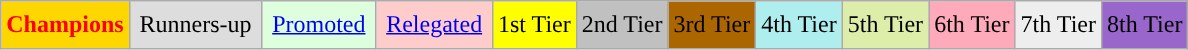<table class="wikitable">
<tr>
<td style="color:Red;background-color:Gold"><strong>Champions</strong></td>
<td style="background-color:#DDD;padding:0.4em">Runners-up</td>
<td style="background-color:#DFD;padding:0.4em"><a href='#'>Promoted</a></td>
<td style="background-color:#FCC;padding:0.4em"><a href='#'>Relegated</a></td>
<td style="background-color:#FFFF00;">1st Tier</td>
<td style="background-color:Silver">2nd Tier</td>
<td style="background-color:#ac6600">3rd Tier</td>
<td style="background-color:#AFEEEE">4th Tier</td>
<td style="background-color:#DEA">5th Tier</td>
<td style="background-color:#FAB">6th Tier</td>
<td style="background-color:#EEE">7th Tier</td>
<td style="background-color:#9966CC">8th Tier</td>
</tr>
</table>
